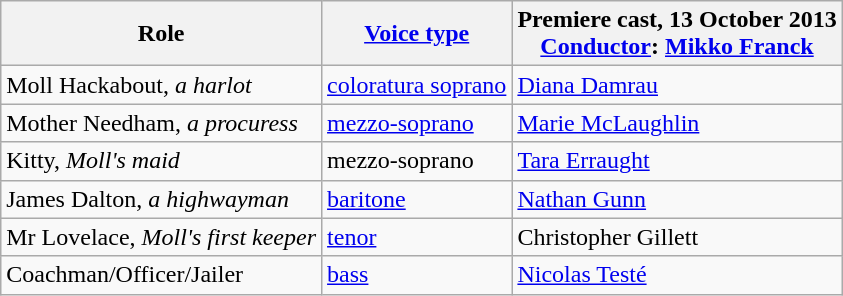<table class="wikitable">
<tr>
<th>Role</th>
<th><a href='#'>Voice type</a></th>
<th>Premiere cast, 13 October 2013<br><a href='#'>Conductor</a>: <a href='#'>Mikko Franck</a></th>
</tr>
<tr>
<td>Moll Hackabout, <em>a harlot</em></td>
<td><a href='#'>coloratura soprano</a></td>
<td><a href='#'>Diana Damrau</a></td>
</tr>
<tr>
<td>Mother Needham, <em>a procuress</em></td>
<td><a href='#'>mezzo-soprano</a></td>
<td><a href='#'>Marie McLaughlin</a></td>
</tr>
<tr>
<td>Kitty, <em>Moll's maid</em></td>
<td>mezzo-soprano</td>
<td><a href='#'>Tara Erraught</a></td>
</tr>
<tr>
<td>James Dalton, <em>a highwayman</em></td>
<td><a href='#'>baritone</a></td>
<td><a href='#'>Nathan Gunn</a></td>
</tr>
<tr>
<td>Mr Lovelace, <em>Moll's first keeper</em></td>
<td><a href='#'>tenor</a></td>
<td>Christopher Gillett</td>
</tr>
<tr>
<td>Coachman/Officer/Jailer</td>
<td><a href='#'>bass</a></td>
<td><a href='#'>Nicolas Testé</a></td>
</tr>
</table>
